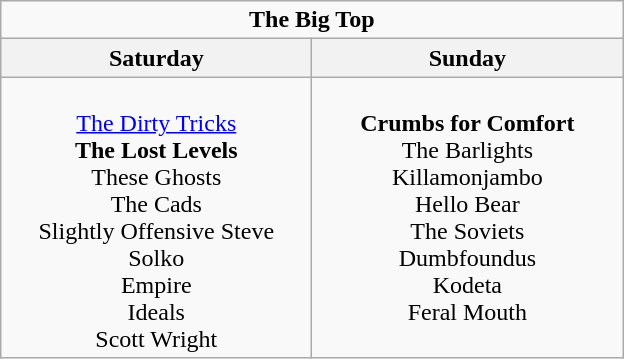<table class="wikitable">
<tr>
<td colspan="2" align="center"><strong>The Big Top</strong></td>
</tr>
<tr>
<th>Saturday</th>
<th>Sunday</th>
</tr>
<tr>
<td valign="top" align="center" width=200><br><a href='#'>The Dirty Tricks</a><br><strong>The Lost Levels</strong>
<br> These Ghosts
<br> The Cads
<br> Slightly Offensive Steve
<br> Solko
<br> Empire
<br> Ideals
<br> Scott Wright</td>
<td valign="top" align="center" width=200><br><strong>Crumbs for Comfort</strong>
<br> The Barlights
<br> Killamonjambo
<br> Hello Bear
<br> The Soviets
<br> Dumbfoundus
<br> Kodeta
<br> Feral Mouth</td>
</tr>
</table>
